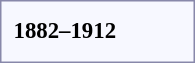<table style="border:1px solid #8888aa; background-color:#f7f8ff; padding:5px; font-size:95%; margin: 0px 12px 12px 0px; text-align:center;">
<tr>
<th rowspan=2>1882–1912</th>
<td colspan=2 rowspan=2></td>
<td colspan=2></td>
<td colspan=2></td>
<td colspan=2></td>
<td colspan=2 rowspan=2></td>
<td colspan=2></td>
<td colspan=2></td>
<td colspan=2></td>
<td colspan=2></td>
<td colspan=2></td>
<td colspan=2></td>
</tr>
<tr>
<td colspan=2><br></td>
<td colspan=2><br></td>
<td colspan=2><br></td>
<td colspan=2><br></td>
<td colspan=2><br></td>
<td colspan=2><br></td>
<td colspan=2><br></td>
<td colspan=2><br></td>
<td colspan=2><br></td>
</tr>
<tr>
</tr>
</table>
